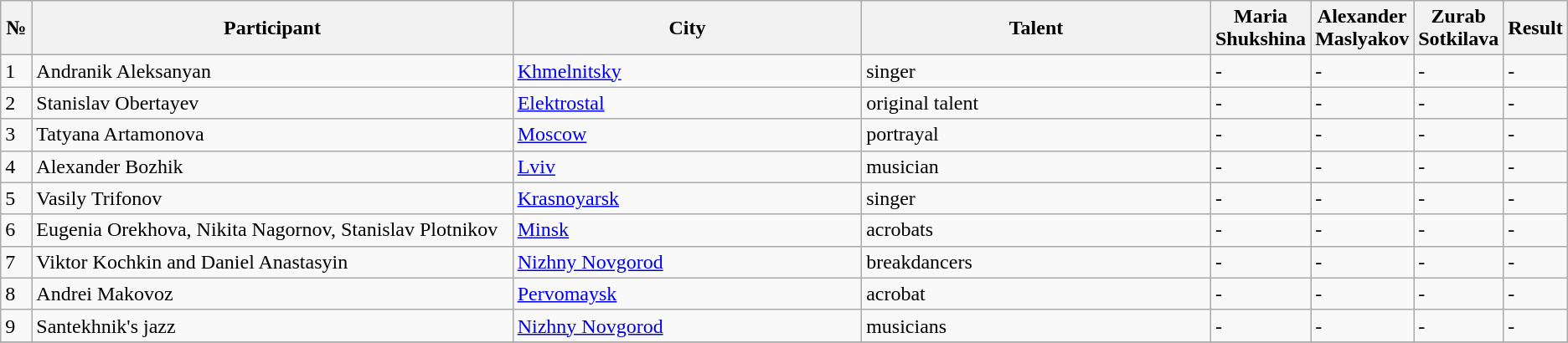<table class="wikitable">
<tr>
<th width="2%">№</th>
<th width="35%">Participant</th>
<th width="25%">City</th>
<th width="25%">Talent</th>
<th width="3%">Maria Shukshina</th>
<th width="3%">Alexander Maslyakov</th>
<th width="3%">Zurab Sotkilava</th>
<th width="3%">Result</th>
</tr>
<tr>
<td>1</td>
<td>Andranik Aleksanyan</td>
<td><a href='#'>Khmelnitsky</a></td>
<td>singer</td>
<td>-</td>
<td>-</td>
<td>-</td>
<td>-</td>
</tr>
<tr>
<td>2</td>
<td>Stanislav Obertayev</td>
<td><a href='#'>Elektrostal</a></td>
<td>original talent</td>
<td>-</td>
<td>-</td>
<td>-</td>
<td>-</td>
</tr>
<tr>
<td>3</td>
<td>Tatyana Artamonova</td>
<td><a href='#'>Moscow</a></td>
<td>portrayal</td>
<td>-</td>
<td>-</td>
<td>-</td>
<td>-</td>
</tr>
<tr>
<td>4</td>
<td>Alexander Bozhik</td>
<td><a href='#'>Lviv</a></td>
<td>musician</td>
<td>-</td>
<td>-</td>
<td>-</td>
<td>-</td>
</tr>
<tr>
<td>5</td>
<td>Vasily Trifonov</td>
<td><a href='#'>Krasnoyarsk</a></td>
<td>singer</td>
<td>-</td>
<td>-</td>
<td>-</td>
<td>-</td>
</tr>
<tr>
<td>6</td>
<td>Eugenia Orekhova, Nikita Nagornov, Stanislav Plotnikov</td>
<td><a href='#'>Minsk</a></td>
<td>acrobats</td>
<td>-</td>
<td>-</td>
<td>-</td>
<td>-</td>
</tr>
<tr>
<td>7</td>
<td>Viktor Kochkin and Daniel Anastasyin</td>
<td><a href='#'>Nizhny Novgorod</a></td>
<td>breakdancers</td>
<td>-</td>
<td>-</td>
<td>-</td>
<td>-</td>
</tr>
<tr>
<td>8</td>
<td>Andrei Makovoz</td>
<td><a href='#'>Pervomaysk</a></td>
<td>acrobat</td>
<td>-</td>
<td>-</td>
<td>-</td>
<td>-</td>
</tr>
<tr>
<td>9</td>
<td>Santekhnik's jazz</td>
<td><a href='#'>Nizhny Novgorod</a></td>
<td>musicians</td>
<td>-</td>
<td>-</td>
<td>-</td>
<td>-</td>
</tr>
<tr>
</tr>
</table>
